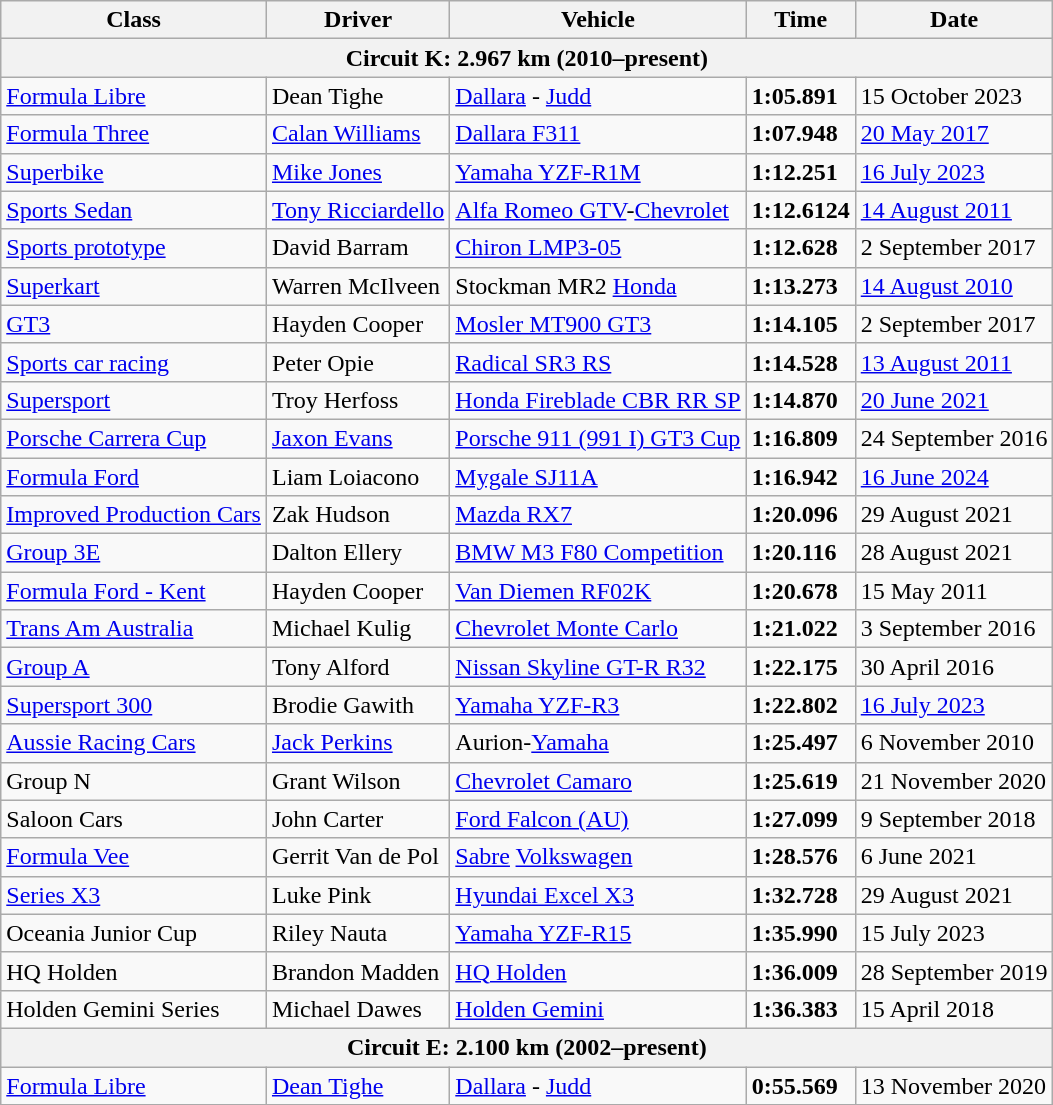<table class="wikitable">
<tr>
<th>Class</th>
<th>Driver</th>
<th>Vehicle</th>
<th>Time</th>
<th>Date</th>
</tr>
<tr>
<th colspan=5>Circuit K: 2.967 km (2010–present)</th>
</tr>
<tr>
<td><a href='#'>Formula Libre</a></td>
<td> Dean Tighe</td>
<td><a href='#'>Dallara</a> - <a href='#'>Judd</a></td>
<td><strong>1:05.891</strong></td>
<td>15 October 2023</td>
</tr>
<tr>
<td><a href='#'>Formula Three</a></td>
<td> <a href='#'>Calan Williams</a></td>
<td><a href='#'>Dallara F311</a></td>
<td><strong>1:07.948</strong></td>
<td><a href='#'>20 May 2017</a></td>
</tr>
<tr>
<td><a href='#'>Superbike</a></td>
<td> <a href='#'>Mike Jones</a></td>
<td><a href='#'>Yamaha YZF-R1M</a></td>
<td><strong>1:12.251</strong></td>
<td><a href='#'>16 July 2023</a></td>
</tr>
<tr>
<td><a href='#'>Sports Sedan</a></td>
<td> <a href='#'>Tony Ricciardello</a></td>
<td><a href='#'>Alfa Romeo GTV</a>-<a href='#'>Chevrolet</a></td>
<td><strong>1:12.6124</strong></td>
<td><a href='#'>14 August 2011</a></td>
</tr>
<tr>
<td><a href='#'>Sports prototype</a></td>
<td> David Barram</td>
<td><a href='#'>Chiron LMP3-05</a></td>
<td><strong>1:12.628</strong></td>
<td>2 September 2017</td>
</tr>
<tr>
<td><a href='#'>Superkart</a></td>
<td> Warren McIlveen</td>
<td>Stockman MR2 <a href='#'>Honda</a></td>
<td><strong>1:13.273</strong></td>
<td><a href='#'>14 August 2010</a></td>
</tr>
<tr>
<td><a href='#'>GT3</a></td>
<td> Hayden Cooper</td>
<td><a href='#'>Mosler MT900 GT3</a></td>
<td><strong>1:14.105</strong></td>
<td>2 September 2017</td>
</tr>
<tr>
<td><a href='#'>Sports car racing</a></td>
<td> Peter Opie</td>
<td><a href='#'>Radical SR3 RS</a></td>
<td><strong>1:14.528</strong></td>
<td><a href='#'>13 August 2011</a></td>
</tr>
<tr>
<td><a href='#'>Supersport</a></td>
<td> Troy Herfoss</td>
<td><a href='#'>Honda Fireblade CBR RR SP</a></td>
<td><strong>1:14.870</strong></td>
<td><a href='#'>20 June 2021</a></td>
</tr>
<tr>
<td><a href='#'>Porsche Carrera Cup</a></td>
<td> <a href='#'>Jaxon Evans</a></td>
<td><a href='#'>Porsche 911 (991 I) GT3 Cup</a></td>
<td><strong>1:16.809</strong></td>
<td>24 September 2016</td>
</tr>
<tr>
<td><a href='#'>Formula Ford</a></td>
<td> Liam Loiacono</td>
<td><a href='#'>Mygale SJ11A</a></td>
<td><strong>1:16.942</strong></td>
<td><a href='#'>16 June 2024</a></td>
</tr>
<tr>
<td><a href='#'>Improved Production Cars</a></td>
<td> Zak Hudson</td>
<td><a href='#'>Mazda RX7</a></td>
<td><strong>1:20.096</strong></td>
<td>29 August 2021</td>
</tr>
<tr>
<td><a href='#'>Group 3E</a></td>
<td> Dalton Ellery</td>
<td><a href='#'>BMW M3 F80 Competition</a></td>
<td><strong>1:20.116</strong></td>
<td>28 August 2021</td>
</tr>
<tr>
<td><a href='#'>Formula Ford - Kent</a></td>
<td> Hayden Cooper</td>
<td><a href='#'>Van Diemen RF02K</a></td>
<td><strong>1:20.678</strong></td>
<td>15 May 2011</td>
</tr>
<tr>
<td><a href='#'>Trans Am Australia</a></td>
<td> Michael Kulig</td>
<td><a href='#'>Chevrolet Monte Carlo</a></td>
<td><strong>1:21.022</strong></td>
<td>3 September 2016</td>
</tr>
<tr>
<td><a href='#'>Group A</a></td>
<td> Tony Alford</td>
<td><a href='#'>Nissan Skyline GT-R R32</a></td>
<td><strong>1:22.175</strong></td>
<td>30 April 2016</td>
</tr>
<tr>
<td><a href='#'>Supersport 300</a></td>
<td> Brodie Gawith</td>
<td><a href='#'>Yamaha YZF-R3</a></td>
<td><strong>1:22.802</strong></td>
<td><a href='#'>16 July 2023</a></td>
</tr>
<tr>
<td><a href='#'>Aussie Racing Cars</a></td>
<td> <a href='#'>Jack Perkins</a></td>
<td>Aurion-<a href='#'>Yamaha</a></td>
<td><strong>1:25.497</strong></td>
<td>6 November 2010</td>
</tr>
<tr>
<td>Group N</td>
<td> Grant Wilson</td>
<td><a href='#'>Chevrolet Camaro</a></td>
<td><strong>1:25.619</strong></td>
<td>21 November 2020</td>
</tr>
<tr>
<td>Saloon Cars</td>
<td> John Carter</td>
<td><a href='#'>Ford Falcon (AU)</a></td>
<td><strong>1:27.099</strong></td>
<td>9 September 2018</td>
</tr>
<tr>
<td><a href='#'>Formula Vee</a></td>
<td> Gerrit Van de Pol</td>
<td><a href='#'>Sabre</a> <a href='#'>Volkswagen</a></td>
<td><strong>1:28.576</strong></td>
<td>6 June 2021</td>
</tr>
<tr>
<td><a href='#'>Series X3</a></td>
<td> Luke Pink</td>
<td><a href='#'>Hyundai Excel X3</a></td>
<td><strong>1:32.728</strong></td>
<td>29 August 2021</td>
</tr>
<tr>
<td>Oceania Junior Cup</td>
<td> Riley Nauta</td>
<td><a href='#'>Yamaha YZF-R15</a></td>
<td><strong>1:35.990</strong></td>
<td>15 July 2023</td>
</tr>
<tr>
<td>HQ Holden</td>
<td> Brandon Madden</td>
<td><a href='#'>HQ Holden</a></td>
<td><strong>1:36.009</strong></td>
<td>28 September 2019</td>
</tr>
<tr>
<td>Holden Gemini Series</td>
<td> Michael Dawes</td>
<td><a href='#'>Holden Gemini</a></td>
<td><strong>1:36.383</strong></td>
<td>15 April 2018</td>
</tr>
<tr>
<th colspan=5>Circuit E: 2.100 km (2002–present)</th>
</tr>
<tr>
<td><a href='#'>Formula Libre</a></td>
<td> <a href='#'>Dean Tighe</a></td>
<td><a href='#'>Dallara</a> - <a href='#'>Judd</a></td>
<td><strong>0:55.569</strong></td>
<td>13 November 2020</td>
</tr>
<tr>
</tr>
</table>
